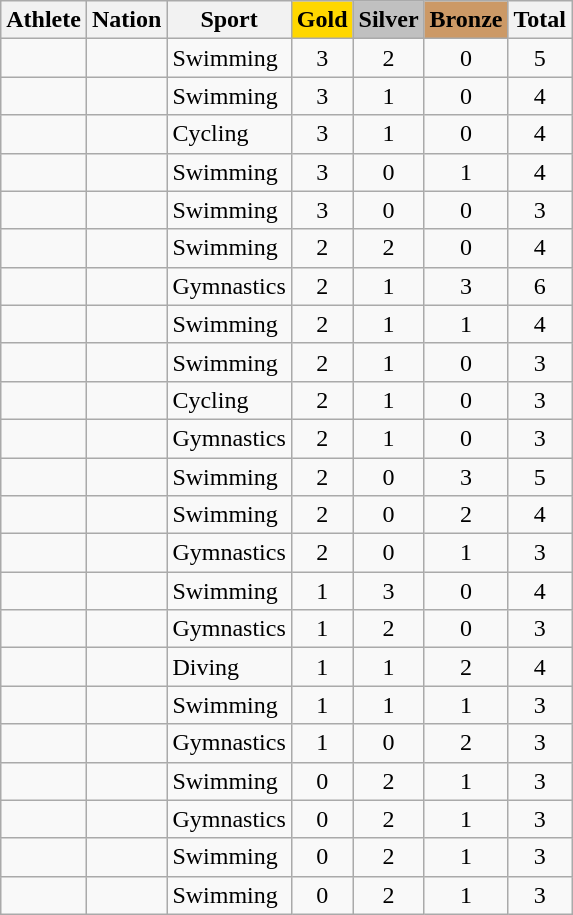<table class="wikitable sortable" style="text-align:center">
<tr>
<th>Athlete</th>
<th>Nation</th>
<th>Sport</th>
<th style="background:gold;"><strong>Gold</strong></th>
<th style="background:silver;"><strong>Silver</strong></th>
<th style="background:#c96;"><strong>Bronze</strong></th>
<th>Total</th>
</tr>
<tr>
<td align="left"></td>
<td align="left"></td>
<td align="left">Swimming</td>
<td>3</td>
<td>2</td>
<td>0</td>
<td>5</td>
</tr>
<tr>
<td align="left"></td>
<td align="left"></td>
<td align="left">Swimming</td>
<td>3</td>
<td>1</td>
<td>0</td>
<td>4</td>
</tr>
<tr>
<td align="left"></td>
<td align="left"></td>
<td align="left">Cycling</td>
<td>3</td>
<td>1</td>
<td>0</td>
<td>4</td>
</tr>
<tr>
<td align="left"></td>
<td align="left"></td>
<td align="left">Swimming</td>
<td>3</td>
<td>0</td>
<td>1</td>
<td>4</td>
</tr>
<tr>
<td align="left"></td>
<td align="left"></td>
<td align="left">Swimming</td>
<td>3</td>
<td>0</td>
<td>0</td>
<td>3</td>
</tr>
<tr>
<td align="left"></td>
<td align="left"></td>
<td align="left">Swimming</td>
<td>2</td>
<td>2</td>
<td>0</td>
<td>4</td>
</tr>
<tr>
<td align="left"></td>
<td align="left"></td>
<td align="left">Gymnastics</td>
<td>2</td>
<td>1</td>
<td>3</td>
<td>6</td>
</tr>
<tr>
<td align="left"></td>
<td align="left"></td>
<td align="left">Swimming</td>
<td>2</td>
<td>1</td>
<td>1</td>
<td>4</td>
</tr>
<tr>
<td align="left"></td>
<td align="left"></td>
<td align="left">Swimming</td>
<td>2</td>
<td>1</td>
<td>0</td>
<td>3</td>
</tr>
<tr>
<td align="left"></td>
<td align="left"></td>
<td align="left">Cycling</td>
<td>2</td>
<td>1</td>
<td>0</td>
<td>3</td>
</tr>
<tr>
<td align="left"></td>
<td align="left"></td>
<td align="left">Gymnastics</td>
<td>2</td>
<td>1</td>
<td>0</td>
<td>3</td>
</tr>
<tr>
<td align="left"></td>
<td align="left"></td>
<td align="left">Swimming</td>
<td>2</td>
<td>0</td>
<td>3</td>
<td>5</td>
</tr>
<tr>
<td align="left"></td>
<td align="left"></td>
<td align="left">Swimming</td>
<td>2</td>
<td>0</td>
<td>2</td>
<td>4</td>
</tr>
<tr>
<td align="left"></td>
<td align="left"></td>
<td align="left">Gymnastics</td>
<td>2</td>
<td>0</td>
<td>1</td>
<td>3</td>
</tr>
<tr>
<td align="left"></td>
<td align="left"></td>
<td align="left">Swimming</td>
<td>1</td>
<td>3</td>
<td>0</td>
<td>4</td>
</tr>
<tr>
<td align="left"></td>
<td align="left"></td>
<td align="left">Gymnastics</td>
<td>1</td>
<td>2</td>
<td>0</td>
<td>3</td>
</tr>
<tr>
<td align="left"></td>
<td align="left"></td>
<td align="left">Diving</td>
<td>1</td>
<td>1</td>
<td>2</td>
<td>4</td>
</tr>
<tr>
<td align="left"></td>
<td align="left"></td>
<td align="left">Swimming</td>
<td>1</td>
<td>1</td>
<td>1</td>
<td>3</td>
</tr>
<tr>
<td align="left"></td>
<td align="left"></td>
<td align="left">Gymnastics</td>
<td>1</td>
<td>0</td>
<td>2</td>
<td>3</td>
</tr>
<tr>
<td align="left"></td>
<td align="left"></td>
<td align="left">Swimming</td>
<td>0</td>
<td>2</td>
<td>1</td>
<td>3</td>
</tr>
<tr>
<td align="left"></td>
<td align="left"></td>
<td align="left">Gymnastics</td>
<td>0</td>
<td>2</td>
<td>1</td>
<td>3</td>
</tr>
<tr>
<td align="left"></td>
<td align="left"></td>
<td align="left">Swimming</td>
<td>0</td>
<td>2</td>
<td>1</td>
<td>3</td>
</tr>
<tr>
<td align="left"></td>
<td align="left"></td>
<td align="left">Swimming</td>
<td>0</td>
<td>2</td>
<td>1</td>
<td>3</td>
</tr>
</table>
